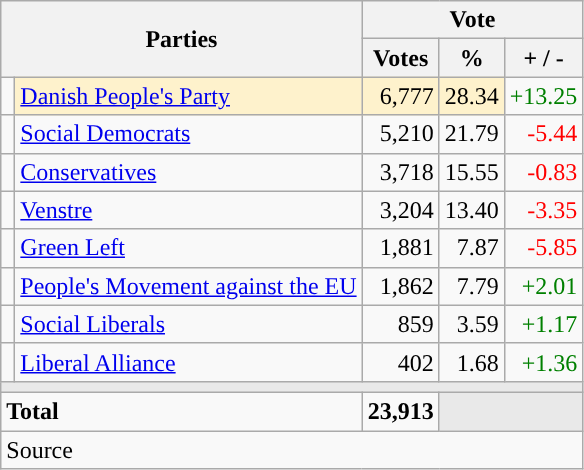<table class="wikitable" style="text-align:right;">
<tr>
<th style="text-align:centre;" rowspan="2" colspan="2" width="225">Parties</th>
<th colspan="3">Vote</th>
</tr>
<tr>
<th width="15">Votes</th>
<th width="15">%</th>
<th width="15">+ / -</th>
</tr>
<tr>
<td width="2" style="color:inherit;background:"></td>
<td bgcolor=#fef2cc   align="left"><a href='#'>Danish People's Party</a></td>
<td bgcolor=#fef2cc>6,777</td>
<td bgcolor=#fef2cc>28.34</td>
<td style=color:green;>+13.25</td>
</tr>
<tr>
<td width="2" style="color:inherit;background:"></td>
<td align="left"><a href='#'>Social Democrats</a></td>
<td>5,210</td>
<td>21.79</td>
<td style=color:red;>-5.44</td>
</tr>
<tr>
<td width="2" style="color:inherit;background:"></td>
<td align="left"><a href='#'>Conservatives</a></td>
<td>3,718</td>
<td>15.55</td>
<td style=color:red;>-0.83</td>
</tr>
<tr>
<td width="2" style="color:inherit;background:"></td>
<td align="left"><a href='#'>Venstre</a></td>
<td>3,204</td>
<td>13.40</td>
<td style=color:red;>-3.35</td>
</tr>
<tr>
<td width="2" style="color:inherit;background:"></td>
<td align="left"><a href='#'>Green Left</a></td>
<td>1,881</td>
<td>7.87</td>
<td style=color:red;>-5.85</td>
</tr>
<tr>
<td width="2" style="color:inherit;background:"></td>
<td align="left"><a href='#'>People's Movement against the EU</a></td>
<td>1,862</td>
<td>7.79</td>
<td style=color:green;>+2.01</td>
</tr>
<tr>
<td width="2" style="color:inherit;background:"></td>
<td align="left"><a href='#'>Social Liberals</a></td>
<td>859</td>
<td>3.59</td>
<td style=color:green;>+1.17</td>
</tr>
<tr>
<td width="2" style="color:inherit;background:"></td>
<td align="left"><a href='#'>Liberal Alliance</a></td>
<td>402</td>
<td>1.68</td>
<td style=color:green;>+1.36</td>
</tr>
<tr>
<td colspan="7" bgcolor="#E9E9E9"></td>
</tr>
<tr>
<td align="left" colspan="2"><strong>Total</strong></td>
<td><strong>23,913</strong></td>
<td bgcolor="#E9E9E9" colspan="2"></td>
</tr>
<tr>
<td align="left" colspan="6">Source</td>
</tr>
</table>
